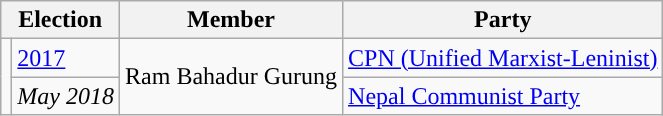<table class="wikitable">
<tr>
<th colspan="2">Election</th>
<th>Member</th>
<th>Party</th>
</tr>
<tr>
<td rowspan="2" style="background-color:"></td>
<td><a href='#'>2017</a></td>
<td rowspan="2">Ram Bahadur Gurung</td>
<td><a href='#'>CPN (Unified Marxist-Leninist)</a></td>
</tr>
<tr>
<td><em>May 2018</em></td>
<td><a href='#'>Nepal Communist Party</a></td>
</tr>
</table>
